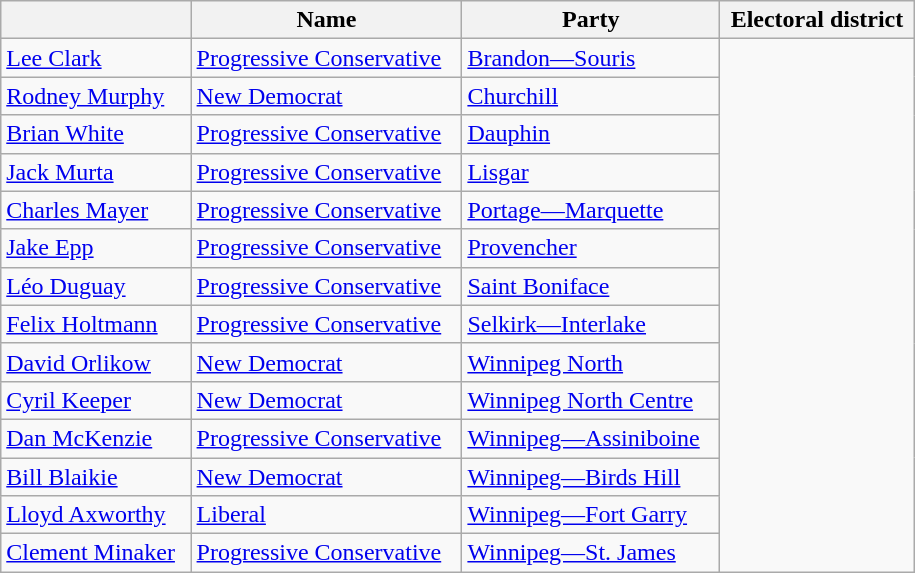<table class="wikitable" style="width:610px;">
<tr>
<th></th>
<th>Name</th>
<th>Party</th>
<th>Electoral district</th>
</tr>
<tr>
<td><a href='#'>Lee Clark</a></td>
<td><a href='#'>Progressive Conservative</a></td>
<td><a href='#'>Brandon—Souris</a></td>
</tr>
<tr>
<td><a href='#'>Rodney Murphy</a></td>
<td><a href='#'>New Democrat</a></td>
<td><a href='#'>Churchill</a></td>
</tr>
<tr>
<td><a href='#'>Brian White</a></td>
<td><a href='#'>Progressive Conservative</a></td>
<td><a href='#'>Dauphin</a></td>
</tr>
<tr>
<td><a href='#'>Jack Murta</a></td>
<td><a href='#'>Progressive Conservative</a></td>
<td><a href='#'>Lisgar</a></td>
</tr>
<tr>
<td><a href='#'>Charles Mayer</a></td>
<td><a href='#'>Progressive Conservative</a></td>
<td><a href='#'>Portage—Marquette</a></td>
</tr>
<tr>
<td><a href='#'>Jake Epp</a></td>
<td><a href='#'>Progressive Conservative</a></td>
<td><a href='#'>Provencher</a></td>
</tr>
<tr>
<td><a href='#'>Léo Duguay</a></td>
<td><a href='#'>Progressive Conservative</a></td>
<td><a href='#'>Saint Boniface</a></td>
</tr>
<tr>
<td><a href='#'>Felix Holtmann</a></td>
<td><a href='#'>Progressive Conservative</a></td>
<td><a href='#'>Selkirk—Interlake</a></td>
</tr>
<tr>
<td><a href='#'>David Orlikow</a></td>
<td><a href='#'>New Democrat</a></td>
<td><a href='#'>Winnipeg North</a></td>
</tr>
<tr>
<td><a href='#'>Cyril Keeper</a></td>
<td><a href='#'>New Democrat</a></td>
<td><a href='#'>Winnipeg North Centre</a></td>
</tr>
<tr>
<td><a href='#'>Dan McKenzie</a></td>
<td><a href='#'>Progressive Conservative</a></td>
<td><a href='#'>Winnipeg—Assiniboine</a></td>
</tr>
<tr>
<td><a href='#'>Bill Blaikie</a></td>
<td><a href='#'>New Democrat</a></td>
<td><a href='#'>Winnipeg—Birds Hill</a></td>
</tr>
<tr>
<td><a href='#'>Lloyd Axworthy</a></td>
<td><a href='#'>Liberal</a></td>
<td><a href='#'>Winnipeg—Fort Garry</a></td>
</tr>
<tr>
<td><a href='#'>Clement Minaker</a></td>
<td><a href='#'>Progressive Conservative</a></td>
<td><a href='#'>Winnipeg—St. James</a></td>
</tr>
</table>
